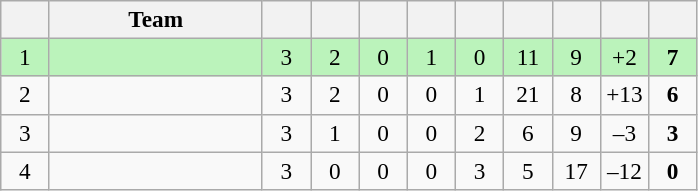<table class="wikitable" style="text-align: center; font-size: 97%;">
<tr>
<th width="25"></th>
<th width="135">Team</th>
<th width="25"></th>
<th width="25"></th>
<th width="25"></th>
<th width="25"></th>
<th width="25"></th>
<th width="25"></th>
<th width="25"></th>
<th width="25"></th>
<th width="25"></th>
</tr>
<tr style="background-color: #bbf3bb;">
<td>1</td>
<td align=left></td>
<td>3</td>
<td>2</td>
<td>0</td>
<td>1</td>
<td>0</td>
<td>11</td>
<td>9</td>
<td>+2</td>
<td><strong>7</strong></td>
</tr>
<tr>
<td>2</td>
<td align=left></td>
<td>3</td>
<td>2</td>
<td>0</td>
<td>0</td>
<td>1</td>
<td>21</td>
<td>8</td>
<td>+13</td>
<td><strong>6</strong></td>
</tr>
<tr>
<td>3</td>
<td align=left></td>
<td>3</td>
<td>1</td>
<td>0</td>
<td>0</td>
<td>2</td>
<td>6</td>
<td>9</td>
<td>–3</td>
<td><strong>3</strong></td>
</tr>
<tr>
<td>4</td>
<td align=left></td>
<td>3</td>
<td>0</td>
<td>0</td>
<td>0</td>
<td>3</td>
<td>5</td>
<td>17</td>
<td>–12</td>
<td><strong>0</strong></td>
</tr>
</table>
